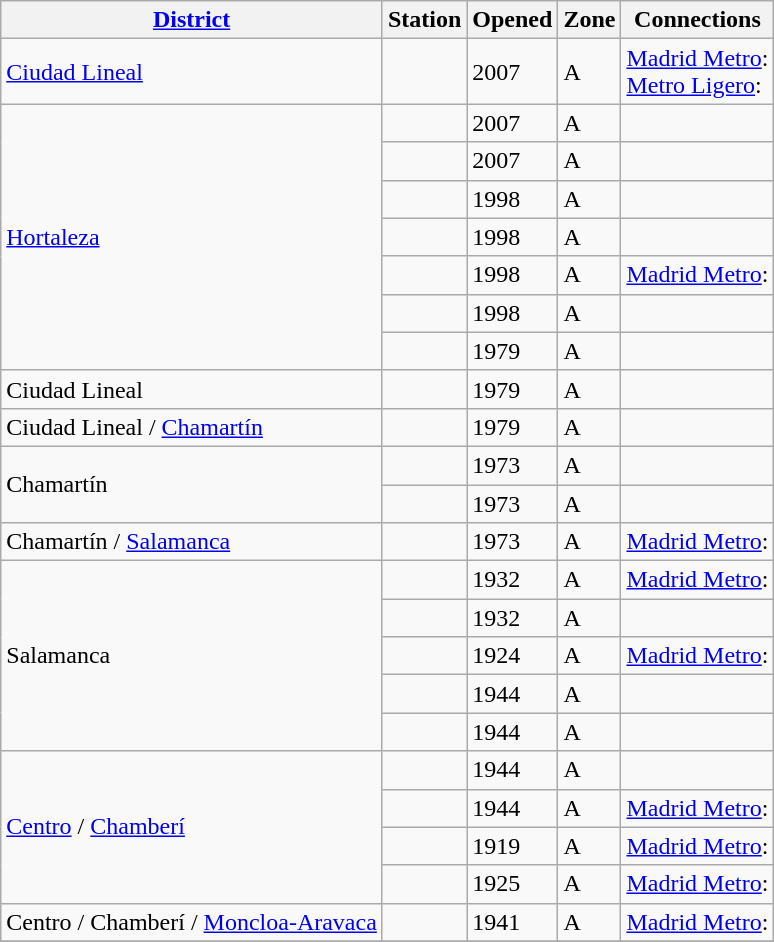<table class=wikitable>
<tr>
<th><a href='#'>District</a></th>
<th>Station</th>
<th>Opened</th>
<th>Zone</th>
<th>Connections</th>
</tr>
<tr>
<td><a href='#'>Ciudad Lineal</a></td>
<td> </td>
<td>2007</td>
<td>A</td>
<td><a href='#'>Madrid Metro</a>: <br><a href='#'>Metro Ligero</a>: </td>
</tr>
<tr>
<td rowspan=7><a href='#'>Hortaleza</a></td>
<td> </td>
<td>2007</td>
<td>A</td>
<td></td>
</tr>
<tr>
<td> </td>
<td>2007</td>
<td>A</td>
<td></td>
</tr>
<tr>
<td> </td>
<td>1998</td>
<td>A</td>
<td></td>
</tr>
<tr>
<td> </td>
<td>1998</td>
<td>A</td>
<td></td>
</tr>
<tr>
<td> </td>
<td>1998</td>
<td>A</td>
<td><a href='#'>Madrid Metro</a>: </td>
</tr>
<tr>
<td> </td>
<td>1998</td>
<td>A</td>
<td></td>
</tr>
<tr>
<td></td>
<td>1979</td>
<td>A</td>
<td></td>
</tr>
<tr>
<td>Ciudad Lineal</td>
<td></td>
<td>1979</td>
<td>A</td>
<td></td>
</tr>
<tr>
<td>Ciudad Lineal / <a href='#'>Chamartín</a></td>
<td></td>
<td>1979</td>
<td>A</td>
<td></td>
</tr>
<tr>
<td rowspan=2>Chamartín</td>
<td></td>
<td>1973</td>
<td>A</td>
<td></td>
</tr>
<tr>
<td></td>
<td>1973</td>
<td>A</td>
<td></td>
</tr>
<tr>
<td>Chamartín / <a href='#'>Salamanca</a></td>
<td></td>
<td>1973</td>
<td>A</td>
<td><a href='#'>Madrid Metro</a>:   </td>
</tr>
<tr>
<td rowspan=5>Salamanca</td>
<td></td>
<td>1932</td>
<td>A</td>
<td><a href='#'>Madrid Metro</a>:  </td>
</tr>
<tr>
<td></td>
<td>1932</td>
<td>A</td>
<td></td>
</tr>
<tr>
<td> </td>
<td>1924</td>
<td>A</td>
<td><a href='#'>Madrid Metro</a>: </td>
</tr>
<tr>
<td></td>
<td>1944</td>
<td>A</td>
<td></td>
</tr>
<tr>
<td></td>
<td>1944</td>
<td>A</td>
<td></td>
</tr>
<tr>
<td rowspan=4><a href='#'>Centro</a> / <a href='#'>Chamberí</a></td>
<td></td>
<td>1944</td>
<td>A</td>
<td></td>
</tr>
<tr>
<td></td>
<td>1944</td>
<td>A</td>
<td><a href='#'>Madrid Metro</a>:  </td>
</tr>
<tr>
<td></td>
<td>1919</td>
<td>A</td>
<td><a href='#'>Madrid Metro</a>: </td>
</tr>
<tr>
<td></td>
<td>1925</td>
<td>A</td>
<td><a href='#'>Madrid Metro</a>: </td>
</tr>
<tr>
<td>Centro / Chamberí / <a href='#'>Moncloa-Aravaca</a></td>
<td> </td>
<td>1941</td>
<td>A</td>
<td><a href='#'>Madrid Metro</a>:  </td>
</tr>
<tr>
</tr>
</table>
